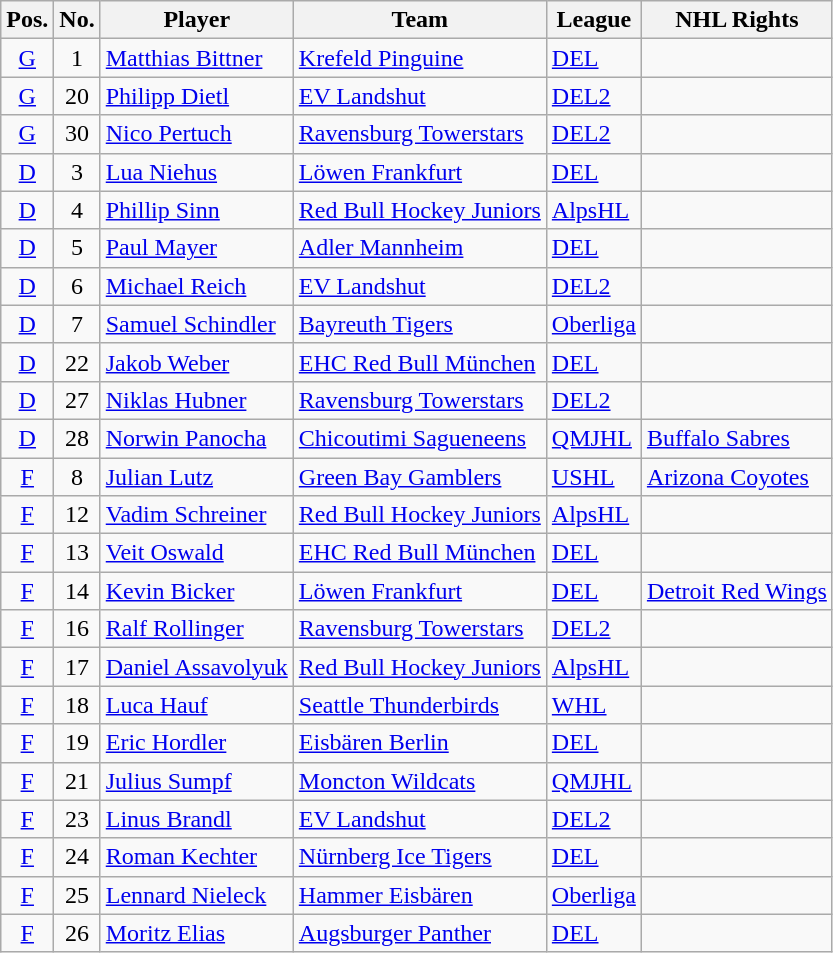<table class="wikitable sortable">
<tr>
<th>Pos.</th>
<th>No.</th>
<th>Player</th>
<th>Team</th>
<th>League</th>
<th>NHL Rights</th>
</tr>
<tr>
<td style="text-align:center;"><a href='#'>G</a></td>
<td style="text-align:center;">1</td>
<td><a href='#'>Matthias Bittner</a></td>
<td> <a href='#'>Krefeld Pinguine</a></td>
<td> <a href='#'>DEL</a></td>
<td></td>
</tr>
<tr>
<td style="text-align:center;"><a href='#'>G</a></td>
<td style="text-align:center;">20</td>
<td><a href='#'>Philipp Dietl</a></td>
<td> <a href='#'>EV Landshut</a></td>
<td> <a href='#'>DEL2</a></td>
<td></td>
</tr>
<tr>
<td style="text-align:center;"><a href='#'>G</a></td>
<td style="text-align:center;">30</td>
<td><a href='#'>Nico Pertuch</a></td>
<td> <a href='#'>Ravensburg Towerstars</a></td>
<td> <a href='#'>DEL2</a></td>
<td></td>
</tr>
<tr>
<td style="text-align:center;"><a href='#'>D</a></td>
<td style="text-align:center;">3</td>
<td><a href='#'>Lua Niehus</a></td>
<td> <a href='#'>Löwen Frankfurt</a></td>
<td> <a href='#'>DEL</a></td>
<td></td>
</tr>
<tr>
<td style="text-align:center;"><a href='#'>D</a></td>
<td style="text-align:center;">4</td>
<td><a href='#'>Phillip Sinn</a></td>
<td> <a href='#'>Red Bull Hockey Juniors</a></td>
<td> <a href='#'>AlpsHL</a></td>
<td></td>
</tr>
<tr>
<td style="text-align:center;"><a href='#'>D</a></td>
<td style="text-align:center;">5</td>
<td><a href='#'>Paul Mayer</a></td>
<td> <a href='#'>Adler Mannheim</a></td>
<td> <a href='#'>DEL</a></td>
<td></td>
</tr>
<tr>
<td style="text-align:center;"><a href='#'>D</a></td>
<td style="text-align:center;">6</td>
<td><a href='#'>Michael Reich</a></td>
<td> <a href='#'>EV Landshut</a></td>
<td> <a href='#'>DEL2</a></td>
<td></td>
</tr>
<tr>
<td style="text-align:center;"><a href='#'>D</a></td>
<td style="text-align:center;">7</td>
<td><a href='#'>Samuel Schindler</a></td>
<td> <a href='#'>Bayreuth Tigers</a></td>
<td> <a href='#'>Oberliga</a></td>
<td></td>
</tr>
<tr>
<td style="text-align:center;"><a href='#'>D</a></td>
<td style="text-align:center;">22</td>
<td><a href='#'>Jakob Weber</a></td>
<td> <a href='#'>EHC Red Bull München</a></td>
<td> <a href='#'>DEL</a></td>
<td></td>
</tr>
<tr>
<td style="text-align:center;"><a href='#'>D</a></td>
<td style="text-align:center;">27</td>
<td><a href='#'>Niklas Hubner</a></td>
<td> <a href='#'>Ravensburg Towerstars</a></td>
<td> <a href='#'>DEL2</a></td>
<td></td>
</tr>
<tr>
<td style="text-align:center;"><a href='#'>D</a></td>
<td style="text-align:center;">28</td>
<td><a href='#'>Norwin Panocha</a></td>
<td> <a href='#'>Chicoutimi Sagueneens</a></td>
<td> <a href='#'>QMJHL</a></td>
<td><a href='#'>Buffalo Sabres</a></td>
</tr>
<tr>
<td style="text-align:center;"><a href='#'>F</a></td>
<td style="text-align:center;">8</td>
<td><a href='#'>Julian Lutz</a></td>
<td> <a href='#'>Green Bay Gamblers</a></td>
<td> <a href='#'>USHL</a></td>
<td><a href='#'>Arizona Coyotes</a></td>
</tr>
<tr>
<td style="text-align:center;"><a href='#'>F</a></td>
<td style="text-align:center;">12</td>
<td><a href='#'>Vadim Schreiner</a></td>
<td> <a href='#'>Red Bull Hockey Juniors</a></td>
<td> <a href='#'>AlpsHL</a></td>
<td></td>
</tr>
<tr>
<td style="text-align:center;"><a href='#'>F</a></td>
<td style="text-align:center;">13</td>
<td><a href='#'>Veit Oswald</a></td>
<td> <a href='#'>EHC Red Bull München</a></td>
<td> <a href='#'>DEL</a></td>
<td></td>
</tr>
<tr>
<td style="text-align:center;"><a href='#'>F</a></td>
<td style="text-align:center;">14</td>
<td><a href='#'>Kevin Bicker</a></td>
<td> <a href='#'>Löwen Frankfurt</a></td>
<td> <a href='#'>DEL</a></td>
<td><a href='#'>Detroit Red Wings</a></td>
</tr>
<tr>
<td style="text-align:center;"><a href='#'>F</a></td>
<td style="text-align:center;">16</td>
<td><a href='#'>Ralf Rollinger</a></td>
<td> <a href='#'>Ravensburg Towerstars</a></td>
<td> <a href='#'>DEL2</a></td>
<td></td>
</tr>
<tr>
<td style="text-align:center;"><a href='#'>F</a></td>
<td style="text-align:center;">17</td>
<td><a href='#'>Daniel Assavolyuk</a></td>
<td> <a href='#'>Red Bull Hockey Juniors</a></td>
<td> <a href='#'>AlpsHL</a></td>
<td></td>
</tr>
<tr>
<td style="text-align:center;"><a href='#'>F</a></td>
<td style="text-align:center;">18</td>
<td><a href='#'>Luca Hauf</a></td>
<td> <a href='#'>Seattle Thunderbirds</a></td>
<td> <a href='#'>WHL</a></td>
<td></td>
</tr>
<tr>
<td style="text-align:center;"><a href='#'>F</a></td>
<td style="text-align:center;">19</td>
<td><a href='#'>Eric Hordler</a></td>
<td> <a href='#'>Eisbären Berlin</a></td>
<td> <a href='#'>DEL</a></td>
<td></td>
</tr>
<tr>
<td style="text-align:center;"><a href='#'>F</a></td>
<td style="text-align:center;">21</td>
<td><a href='#'>Julius Sumpf</a></td>
<td> <a href='#'>Moncton Wildcats</a></td>
<td> <a href='#'>QMJHL</a></td>
<td></td>
</tr>
<tr>
<td style="text-align:center;"><a href='#'>F</a></td>
<td style="text-align:center;">23</td>
<td><a href='#'>Linus Brandl</a></td>
<td> <a href='#'>EV Landshut</a></td>
<td> <a href='#'>DEL2</a></td>
<td></td>
</tr>
<tr>
<td style="text-align:center;"><a href='#'>F</a></td>
<td style="text-align:center;">24</td>
<td><a href='#'>Roman Kechter</a></td>
<td> <a href='#'>Nürnberg Ice Tigers</a></td>
<td> <a href='#'>DEL</a></td>
<td></td>
</tr>
<tr>
<td style="text-align:center;"><a href='#'>F</a></td>
<td style="text-align:center;">25</td>
<td><a href='#'>Lennard Nieleck</a></td>
<td> <a href='#'>Hammer Eisbären</a></td>
<td> <a href='#'>Oberliga</a></td>
<td></td>
</tr>
<tr>
<td style="text-align:center;"><a href='#'>F</a></td>
<td style="text-align:center;">26</td>
<td><a href='#'>Moritz Elias</a></td>
<td> <a href='#'>Augsburger Panther</a></td>
<td> <a href='#'>DEL</a></td>
<td></td>
</tr>
</table>
